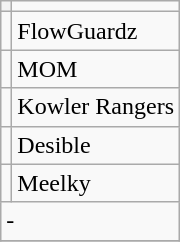<table class="wikitable">
<tr>
<th></th>
</tr>
<tr>
<td rowspan="1"></td>
<td>FlowGuardz </td>
</tr>
<tr>
<td rowspan="1"></td>
<td>MOM </td>
</tr>
<tr>
<td rowspan="1"></td>
<td>Kowler Rangers </td>
</tr>
<tr>
<td rowspan="1"></td>
<td>Desible </td>
</tr>
<tr>
<td rowspan="1"></td>
<td>Meelky </td>
</tr>
<tr>
<td colspan="2">-</td>
</tr>
<tr>
</tr>
</table>
